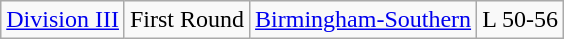<table class="wikitable">
<tr>
<td rowspan="1"><a href='#'>Division III</a></td>
<td>First Round</td>
<td><a href='#'>Birmingham-Southern</a></td>
<td>L 50-56</td>
</tr>
</table>
